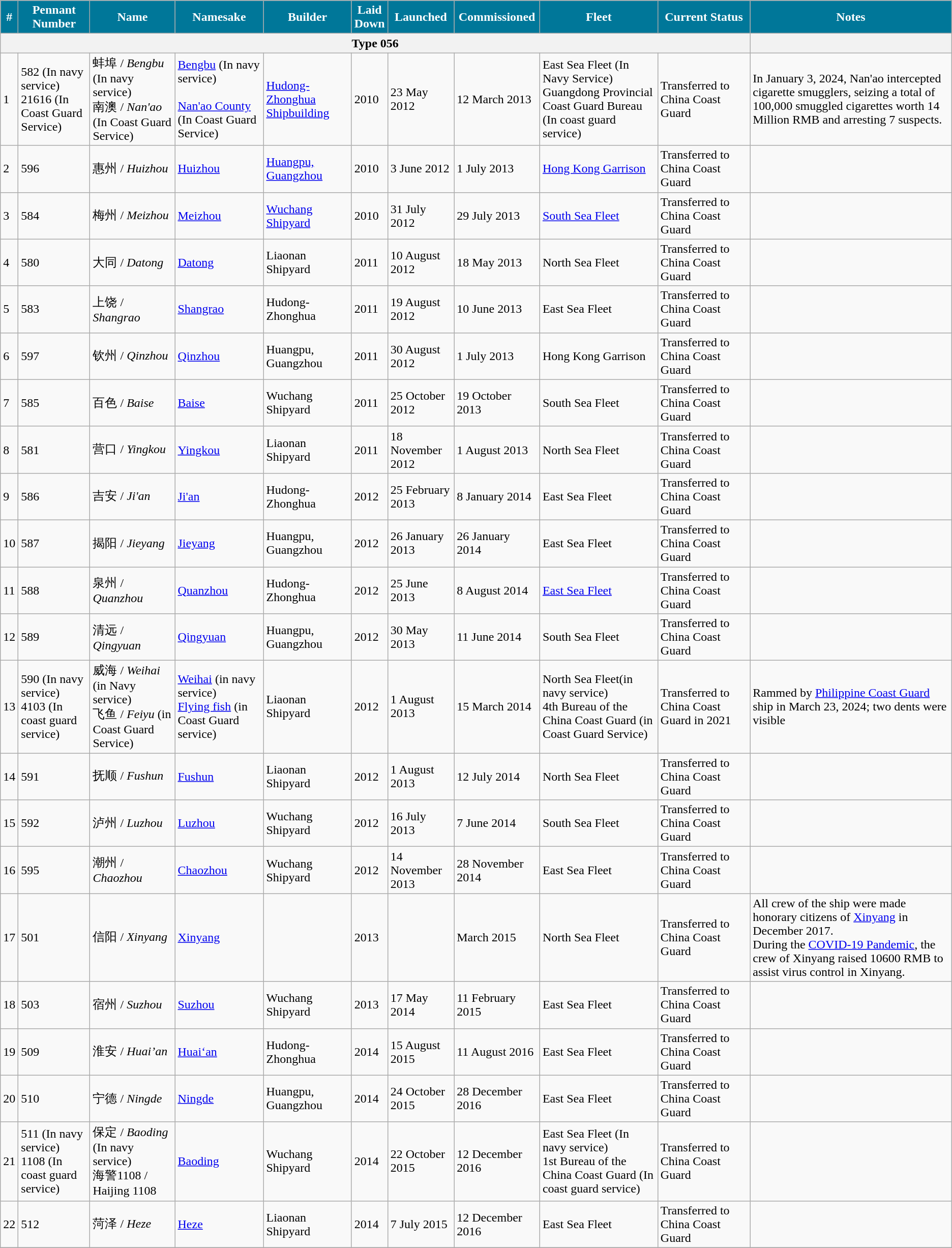<table class="wikitable">
<tr>
<th style="background:#079;color:#fff;">#</th>
<th style="background:#079;color:#fff;">Pennant Number</th>
<th style="background:#079;color:#fff;">Name</th>
<th style="background:#079;color:#fff;">Namesake</th>
<th style="background:#079;color:#fff;">Builder</th>
<th style="background:#079;color:#fff;">Laid<br>Down</th>
<th style="background:#079;color:#fff;">Launched</th>
<th style="background:#079;color:#fff;">Commissioned</th>
<th style="background:#079;color:#fff;">Fleet</th>
<th style="background:#079;color:#fff;">Current Status</th>
<th style="background:#079;color:#fff;">Notes</th>
</tr>
<tr>
<th colspan="10">Type 056</th>
<th></th>
</tr>
<tr>
<td>1</td>
<td>582 (In navy service)<br>21616 (In Coast Guard Service)</td>
<td>蚌埠 / <em>Bengbu</em> (In navy service)<br>南澳 / <em>Nan'ao</em> (In Coast Guard Service)</td>
<td><a href='#'>Bengbu</a> (In navy service)<br><br><a href='#'>Nan'ao County</a> (In Coast Guard Service)</td>
<td><a href='#'>Hudong-Zhonghua Shipbuilding</a></td>
<td>2010 </td>
<td>23 May 2012 </td>
<td>12 March 2013 </td>
<td>East Sea Fleet (In Navy Service)<br>Guangdong Provincial Coast Guard Bureau (In coast guard service)</td>
<td>Transferred to China Coast Guard</td>
<td>In January 3, 2024, Nan'ao intercepted cigarette smugglers, seizing a total of 100,000 smuggled cigarettes worth 14 Million RMB and arresting 7 suspects.</td>
</tr>
<tr>
<td>2</td>
<td>596 </td>
<td>惠州 / <em>Huizhou</em> </td>
<td><a href='#'>Huizhou</a></td>
<td><a href='#'>Huangpu, Guangzhou</a></td>
<td>2010 </td>
<td>3 June 2012 </td>
<td>1 July 2013 </td>
<td><a href='#'>Hong Kong Garrison</a></td>
<td>Transferred to China Coast Guard</td>
<td></td>
</tr>
<tr>
<td>3</td>
<td>584 </td>
<td>梅州 / <em>Meizhou</em> </td>
<td><a href='#'>Meizhou</a></td>
<td><a href='#'>Wuchang Shipyard</a></td>
<td>2010 </td>
<td>31 July 2012 </td>
<td>29 July 2013 </td>
<td><a href='#'>South Sea Fleet</a></td>
<td>Transferred to China Coast Guard</td>
<td></td>
</tr>
<tr>
<td>4</td>
<td>580 </td>
<td>大同 / <em>Datong</em> </td>
<td><a href='#'>Datong</a></td>
<td>Liaonan Shipyard</td>
<td>2011</td>
<td>10 August 2012</td>
<td>18 May 2013</td>
<td>North Sea Fleet</td>
<td>Transferred to China Coast Guard</td>
<td></td>
</tr>
<tr>
<td>5</td>
<td>583 </td>
<td>上饶 / <em>Shangrao</em> </td>
<td><a href='#'>Shangrao</a></td>
<td>Hudong-Zhonghua </td>
<td>2011 </td>
<td>19 August 2012 </td>
<td>10 June 2013 </td>
<td>East Sea Fleet</td>
<td>Transferred to China Coast Guard</td>
<td></td>
</tr>
<tr>
<td>6</td>
<td>597 </td>
<td>钦州 / <em>Qinzhou</em> </td>
<td><a href='#'>Qinzhou</a></td>
<td>Huangpu, Guangzhou </td>
<td>2011 </td>
<td>30 August 2012 </td>
<td>1 July 2013 </td>
<td>Hong Kong Garrison </td>
<td>Transferred to China Coast Guard</td>
<td></td>
</tr>
<tr>
<td>7</td>
<td>585 </td>
<td>百色 / <em>Baise</em> </td>
<td><a href='#'>Baise</a></td>
<td>Wuchang Shipyard </td>
<td>2011 </td>
<td>25 October 2012 </td>
<td>19 October 2013 </td>
<td>South Sea Fleet </td>
<td>Transferred to China Coast Guard</td>
<td></td>
</tr>
<tr>
<td>8</td>
<td>581 </td>
<td>营口 / <em>Yingkou</em> </td>
<td><a href='#'>Yingkou</a></td>
<td>Liaonan Shipyard </td>
<td>2011 </td>
<td>18 November 2012 </td>
<td>1 August 2013 </td>
<td>North Sea Fleet </td>
<td>Transferred to China Coast Guard</td>
<td></td>
</tr>
<tr>
<td>9</td>
<td>586 </td>
<td>吉安 / <em>Ji'an</em> </td>
<td><a href='#'>Ji'an</a></td>
<td>Hudong-Zhonghua </td>
<td>2012 </td>
<td>25 February 2013 </td>
<td>8 January 2014 </td>
<td>East Sea Fleet </td>
<td>Transferred to China Coast Guard</td>
<td></td>
</tr>
<tr>
<td>10</td>
<td>587 </td>
<td>揭阳 / <em>Jieyang</em> </td>
<td><a href='#'>Jieyang</a></td>
<td>Huangpu, Guangzhou </td>
<td>2012 </td>
<td>26 January 2013 </td>
<td>26 January 2014 </td>
<td>East Sea Fleet </td>
<td>Transferred to China Coast Guard</td>
<td></td>
</tr>
<tr>
<td>11</td>
<td>588 </td>
<td>泉州 / <em>Quanzhou</em> </td>
<td><a href='#'>Quanzhou</a></td>
<td>Hudong-Zhonghua </td>
<td>2012 </td>
<td>25 June 2013 </td>
<td>8 August 2014 </td>
<td><a href='#'>East Sea Fleet</a></td>
<td>Transferred to China Coast Guard</td>
<td></td>
</tr>
<tr>
<td>12</td>
<td>589 </td>
<td>清远 / <em>Qingyuan</em> </td>
<td><a href='#'>Qingyuan</a></td>
<td>Huangpu, Guangzhou </td>
<td>2012 </td>
<td>30 May 2013</td>
<td>11 June 2014 </td>
<td>South Sea Fleet </td>
<td>Transferred to China Coast Guard</td>
<td></td>
</tr>
<tr>
<td>13</td>
<td>590 (In navy service)<br>4103 (In coast guard service)</td>
<td>威海 / <em>Weihai</em> (in Navy service)<br>飞鱼 / <em>Feiyu</em> (in Coast Guard Service)</td>
<td><a href='#'>Weihai</a> (in navy service)<br><a href='#'>Flying fish</a> (in Coast Guard service)</td>
<td>Liaonan Shipyard </td>
<td>2012 </td>
<td>1 August 2013 </td>
<td>15 March 2014 </td>
<td>North Sea Fleet(in navy service)<br>4th Bureau of the China Coast Guard (in Coast Guard Service)</td>
<td>Transferred to China Coast Guard in 2021</td>
<td>Rammed by <a href='#'>Philippine Coast Guard</a> ship in March 23, 2024; two dents were visible</td>
</tr>
<tr>
<td>14</td>
<td>591 </td>
<td>抚顺 / <em>Fushun</em></td>
<td><a href='#'>Fushun</a></td>
<td>Liaonan Shipyard </td>
<td>2012 </td>
<td>1 August 2013 </td>
<td>12 July 2014 </td>
<td>North Sea Fleet </td>
<td>Transferred to China Coast Guard</td>
<td></td>
</tr>
<tr>
<td>15</td>
<td>592 </td>
<td>泸州 / <em>Luzhou</em> </td>
<td><a href='#'>Luzhou</a></td>
<td>Wuchang Shipyard </td>
<td>2012 </td>
<td>16 July 2013 </td>
<td>7 June 2014 </td>
<td>South Sea Fleet</td>
<td>Transferred to China Coast Guard</td>
<td></td>
</tr>
<tr>
<td>16</td>
<td>595 </td>
<td>潮州 / <em>Chaozhou</em></td>
<td><a href='#'>Chaozhou</a></td>
<td>Wuchang Shipyard </td>
<td>2012 </td>
<td>14 November 2013 </td>
<td>28 November 2014 </td>
<td>East Sea Fleet </td>
<td>Transferred to China Coast Guard</td>
<td></td>
</tr>
<tr>
<td>17</td>
<td>501 </td>
<td>信阳 / <em>Xinyang</em> </td>
<td><a href='#'>Xinyang</a></td>
<td></td>
<td>2013 </td>
<td></td>
<td>March 2015 </td>
<td>North Sea Fleet </td>
<td>Transferred to China Coast Guard</td>
<td>All crew of the ship were made honorary citizens of <a href='#'>Xinyang</a> in December 2017.<br>During the <a href='#'>COVID-19 Pandemic</a>, the crew of Xinyang raised 10600 RMB to assist virus control in Xinyang.</td>
</tr>
<tr>
<td>18</td>
<td>503 </td>
<td>宿州 / <em>Suzhou</em></td>
<td><a href='#'>Suzhou</a></td>
<td>Wuchang Shipyard </td>
<td>2013 </td>
<td>17 May 2014 </td>
<td>11 February 2015 </td>
<td>East Sea Fleet </td>
<td>Transferred to China Coast Guard</td>
<td></td>
</tr>
<tr>
<td>19</td>
<td>509</td>
<td>淮安 / <em>Huai’an</em></td>
<td><a href='#'>Huai‘an</a></td>
<td>Hudong-Zhonghua </td>
<td>2014 </td>
<td>15 August 2015 </td>
<td>11 August 2016 </td>
<td>East Sea Fleet </td>
<td>Transferred to China Coast Guard</td>
<td></td>
</tr>
<tr>
<td>20</td>
<td>510</td>
<td>宁德 / <em>Ningde</em></td>
<td><a href='#'>Ningde</a></td>
<td>Huangpu, Guangzhou </td>
<td>2014 </td>
<td>24 October 2015 </td>
<td>28 December 2016 </td>
<td>East Sea Fleet </td>
<td>Transferred to China Coast Guard</td>
<td></td>
</tr>
<tr>
<td>21</td>
<td>511 (In navy service)<br>1108 (In coast guard service)</td>
<td>保定 / <em>Baoding</em> (In navy service)<br>海警1108 / Haijing 1108</td>
<td><a href='#'>Baoding</a></td>
<td>Wuchang Shipyard </td>
<td>2014 </td>
<td>22 October 2015 </td>
<td>12 December 2016 </td>
<td>East Sea Fleet (In navy service)<br>1st Bureau of the China Coast Guard (In coast guard service)</td>
<td>Transferred to China Coast Guard</td>
<td></td>
</tr>
<tr>
<td>22</td>
<td>512 </td>
<td>菏泽 / <em>Heze</em> </td>
<td><a href='#'>Heze</a></td>
<td>Liaonan Shipyard </td>
<td>2014 </td>
<td>7 July 2015 </td>
<td>12 December 2016 </td>
<td>East Sea Fleet </td>
<td>Transferred to China Coast Guard</td>
<td></td>
</tr>
<tr>
</tr>
</table>
